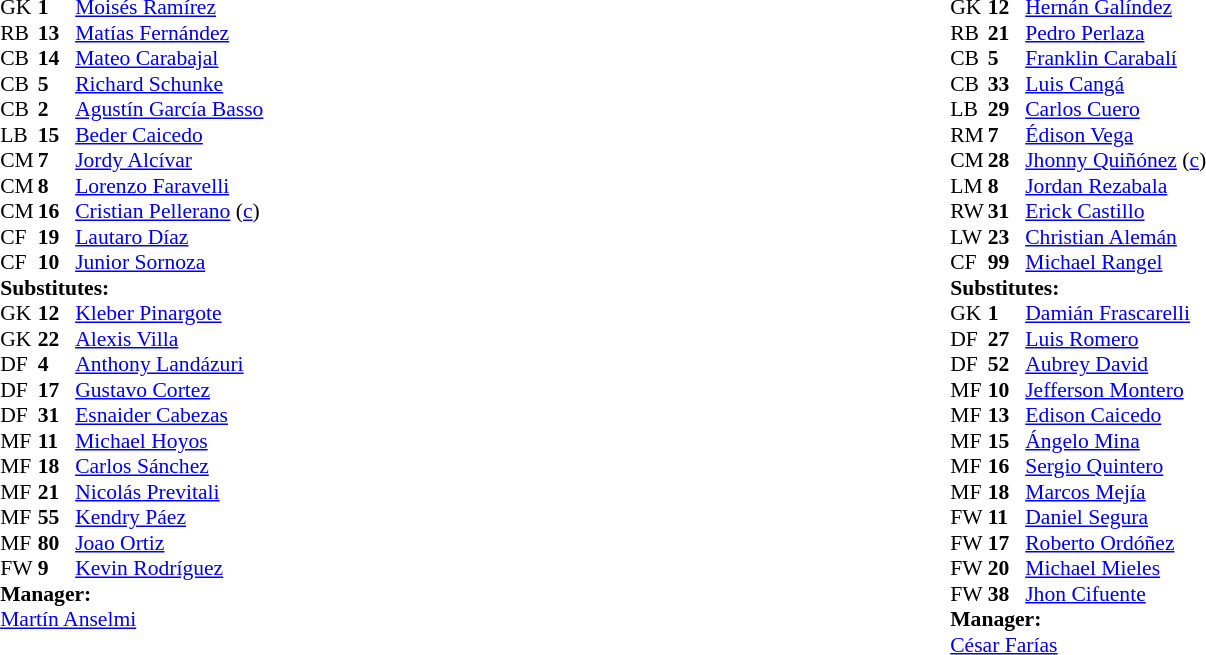<table width="100%">
<tr>
<td valign="top" width="50%"><br><table style="font-size: 90%" cellspacing="0" cellpadding="0" align=center>
<tr>
<th width=25></th>
<th width=25></th>
</tr>
<tr>
<td>GK</td>
<td><strong>1</strong></td>
<td> <a href='#'>Moisés Ramírez</a></td>
</tr>
<tr>
<td>RB</td>
<td><strong>13</strong></td>
<td> <a href='#'>Matías Fernández</a></td>
</tr>
<tr>
<td>CB</td>
<td><strong>14</strong></td>
<td> <a href='#'>Mateo Carabajal</a></td>
</tr>
<tr>
<td>CB</td>
<td><strong>5</strong></td>
<td> <a href='#'>Richard Schunke</a></td>
</tr>
<tr>
<td>CB</td>
<td><strong>2</strong></td>
<td> <a href='#'>Agustín García Basso</a></td>
</tr>
<tr>
<td>LB</td>
<td><strong>15</strong></td>
<td> <a href='#'>Beder Caicedo</a></td>
<td></td>
</tr>
<tr>
<td>CM</td>
<td><strong>7</strong></td>
<td> <a href='#'>Jordy Alcívar</a></td>
<td></td>
<td></td>
</tr>
<tr>
<td>CM</td>
<td><strong>8</strong></td>
<td> <a href='#'>Lorenzo Faravelli</a></td>
<td></td>
<td></td>
</tr>
<tr>
<td>CM</td>
<td><strong>16</strong></td>
<td> <a href='#'>Cristian Pellerano</a> (<a href='#'>c</a>)</td>
<td></td>
</tr>
<tr>
<td>CF</td>
<td><strong>19</strong></td>
<td> <a href='#'>Lautaro Díaz</a></td>
<td></td>
</tr>
<tr>
<td>CF</td>
<td><strong>10</strong></td>
<td> <a href='#'>Junior Sornoza</a></td>
<td></td>
</tr>
<tr>
<td colspan=3><strong>Substitutes:</strong></td>
</tr>
<tr>
<td>GK</td>
<td><strong>12</strong></td>
<td> <a href='#'>Kleber Pinargote</a></td>
</tr>
<tr>
<td>GK</td>
<td><strong>22</strong></td>
<td> <a href='#'>Alexis Villa</a></td>
</tr>
<tr>
<td>DF</td>
<td><strong>4</strong></td>
<td> <a href='#'>Anthony Landázuri</a></td>
</tr>
<tr>
<td>DF</td>
<td><strong>17</strong></td>
<td> <a href='#'>Gustavo Cortez</a></td>
<td></td>
</tr>
<tr>
<td>DF</td>
<td><strong>31</strong></td>
<td> <a href='#'>Esnaider Cabezas</a></td>
</tr>
<tr>
<td>MF</td>
<td><strong>11</strong></td>
<td> <a href='#'>Michael Hoyos</a></td>
<td></td>
</tr>
<tr>
<td>MF</td>
<td><strong>18</strong></td>
<td> <a href='#'>Carlos Sánchez</a></td>
</tr>
<tr>
<td>MF</td>
<td><strong>21</strong></td>
<td> <a href='#'>Nicolás Previtali</a></td>
<td></td>
</tr>
<tr>
<td>MF</td>
<td><strong>55</strong></td>
<td> <a href='#'>Kendry Páez</a></td>
</tr>
<tr>
<td>MF</td>
<td><strong>80</strong></td>
<td> <a href='#'>Joao Ortiz</a></td>
<td></td>
</tr>
<tr>
<td>FW</td>
<td><strong>9</strong></td>
<td> <a href='#'>Kevin Rodríguez</a></td>
<td></td>
</tr>
<tr>
<td colspan=3><strong>Manager:</strong></td>
</tr>
<tr>
<td colspan=4> <a href='#'>Martín Anselmi</a></td>
</tr>
</table>
</td>
<td><br><table style="font-size: 90%" cellspacing="0" cellpadding="0" align=center>
<tr>
<th width=25></th>
<th width=25></th>
</tr>
<tr>
<td>GK</td>
<td><strong>12</strong></td>
<td> <a href='#'>Hernán Galíndez</a></td>
</tr>
<tr>
<td>RB</td>
<td><strong>21</strong></td>
<td> <a href='#'>Pedro Perlaza</a></td>
</tr>
<tr>
<td>CB</td>
<td><strong>5</strong></td>
<td> <a href='#'>Franklin Carabalí</a></td>
</tr>
<tr>
<td>CB</td>
<td><strong>33</strong></td>
<td> <a href='#'>Luis Cangá</a></td>
</tr>
<tr>
<td>LB</td>
<td><strong>29</strong></td>
<td> <a href='#'>Carlos Cuero</a></td>
<td></td>
</tr>
<tr>
<td>RM</td>
<td><strong>7</strong></td>
<td> <a href='#'>Édison Vega</a></td>
</tr>
<tr>
<td>CM</td>
<td><strong>28</strong></td>
<td> <a href='#'>Jhonny Quiñónez</a> (<a href='#'>c</a>)</td>
<td></td>
<td></td>
</tr>
<tr>
<td>LM</td>
<td><strong>8</strong></td>
<td> <a href='#'>Jordan Rezabala</a></td>
<td></td>
<td></td>
</tr>
<tr>
<td>RW</td>
<td><strong>31</strong></td>
<td> <a href='#'>Erick Castillo</a></td>
<td></td>
</tr>
<tr>
<td>LW</td>
<td><strong>23</strong></td>
<td> <a href='#'>Christian Alemán</a></td>
<td></td>
</tr>
<tr>
<td>CF</td>
<td><strong>99</strong></td>
<td> <a href='#'>Michael Rangel</a></td>
<td></td>
</tr>
<tr>
<td colspan=3><strong>Substitutes:</strong></td>
</tr>
<tr>
<td>GK</td>
<td><strong>1</strong></td>
<td> <a href='#'>Damián Frascarelli</a></td>
</tr>
<tr>
<td>DF</td>
<td><strong>27</strong></td>
<td> <a href='#'>Luis Romero</a></td>
</tr>
<tr>
<td>DF</td>
<td><strong>52</strong></td>
<td> <a href='#'>Aubrey David</a></td>
</tr>
<tr>
<td>MF</td>
<td><strong>10</strong></td>
<td> <a href='#'>Jefferson Montero</a></td>
<td></td>
</tr>
<tr>
<td>MF</td>
<td><strong>13</strong></td>
<td> <a href='#'>Edison Caicedo</a></td>
</tr>
<tr>
<td>MF</td>
<td><strong>15</strong></td>
<td> <a href='#'>Ángelo Mina</a></td>
<td></td>
</tr>
<tr>
<td>MF</td>
<td><strong>16</strong></td>
<td> <a href='#'>Sergio Quintero</a></td>
</tr>
<tr>
<td>MF</td>
<td><strong>18</strong></td>
<td> <a href='#'>Marcos Mejía</a></td>
</tr>
<tr>
<td>FW</td>
<td><strong>11</strong></td>
<td> <a href='#'>Daniel Segura</a></td>
<td></td>
</tr>
<tr>
<td>FW</td>
<td><strong>17</strong></td>
<td> <a href='#'>Roberto Ordóñez</a></td>
<td></td>
</tr>
<tr>
<td>FW</td>
<td><strong>20</strong></td>
<td> <a href='#'>Michael Mieles</a></td>
</tr>
<tr>
<td>FW</td>
<td><strong>38</strong></td>
<td> <a href='#'>Jhon Cifuente</a></td>
<td></td>
</tr>
<tr>
<td colspan=3><strong>Manager:</strong></td>
</tr>
<tr>
<td colspan=4> <a href='#'>César Farías</a></td>
</tr>
</table>
</td>
</tr>
</table>
